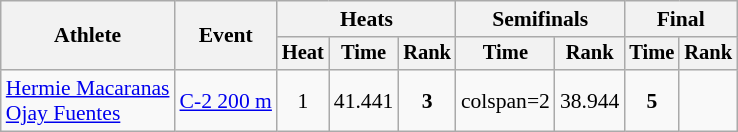<table class=wikitable style="font-size:90%">
<tr>
<th rowspan="2">Athlete</th>
<th rowspan="2">Event</th>
<th colspan=3>Heats</th>
<th colspan=2>Semifinals</th>
<th colspan=2>Final</th>
</tr>
<tr style="font-size:95%">
<th>Heat</th>
<th>Time</th>
<th>Rank</th>
<th>Time</th>
<th>Rank</th>
<th>Time</th>
<th>Rank</th>
</tr>
<tr align=center>
<td align=left><a href='#'>Hermie Macaranas</a><br><a href='#'>Ojay Fuentes</a></td>
<td align=left><a href='#'>C-2 200 m</a></td>
<td>1</td>
<td>41.441</td>
<td><strong>3 </strong></td>
<td>colspan=2 </td>
<td>38.944</td>
<td><strong>5</strong></td>
</tr>
</table>
